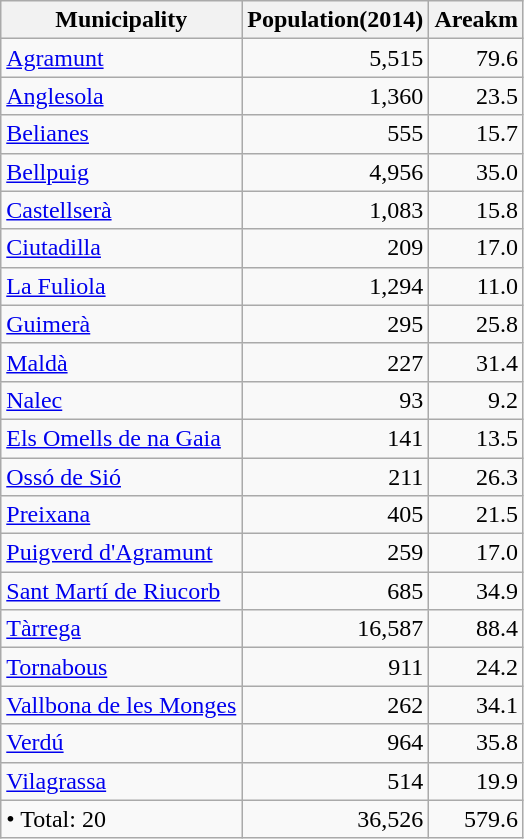<table class="wikitable sortable">
<tr>
<th>Municipality</th>
<th>Population(2014)</th>
<th>Areakm</th>
</tr>
<tr>
<td><a href='#'>Agramunt</a></td>
<td align=right>5,515</td>
<td align=right>79.6</td>
</tr>
<tr>
<td><a href='#'>Anglesola</a></td>
<td align=right>1,360</td>
<td align=right>23.5</td>
</tr>
<tr>
<td><a href='#'>Belianes</a></td>
<td align=right>555</td>
<td align=right>15.7</td>
</tr>
<tr>
<td><a href='#'>Bellpuig</a></td>
<td align=right>4,956</td>
<td align=right>35.0</td>
</tr>
<tr>
<td><a href='#'>Castellserà</a></td>
<td align=right>1,083</td>
<td align=right>15.8</td>
</tr>
<tr>
<td><a href='#'>Ciutadilla</a></td>
<td align=right>209</td>
<td align=right>17.0</td>
</tr>
<tr>
<td><a href='#'>La Fuliola</a></td>
<td align=right>1,294</td>
<td align=right>11.0</td>
</tr>
<tr>
<td><a href='#'>Guimerà</a></td>
<td align=right>295</td>
<td align=right>25.8</td>
</tr>
<tr>
<td><a href='#'>Maldà</a></td>
<td align=right>227</td>
<td align=right>31.4</td>
</tr>
<tr>
<td><a href='#'>Nalec</a></td>
<td align=right>93</td>
<td align=right>9.2</td>
</tr>
<tr>
<td><a href='#'>Els Omells de na Gaia</a></td>
<td align=right>141</td>
<td align=right>13.5</td>
</tr>
<tr>
<td><a href='#'>Ossó de Sió</a></td>
<td align=right>211</td>
<td align=right>26.3</td>
</tr>
<tr>
<td><a href='#'>Preixana</a></td>
<td align=right>405</td>
<td align=right>21.5</td>
</tr>
<tr>
<td><a href='#'>Puigverd d'Agramunt</a></td>
<td align=right>259</td>
<td align=right>17.0</td>
</tr>
<tr>
<td><a href='#'>Sant Martí de Riucorb</a></td>
<td align=right>685</td>
<td align=right>34.9</td>
</tr>
<tr>
<td><a href='#'>Tàrrega</a></td>
<td align=right>16,587</td>
<td align=right>88.4</td>
</tr>
<tr>
<td><a href='#'>Tornabous</a></td>
<td align=right>911</td>
<td align=right>24.2</td>
</tr>
<tr>
<td><a href='#'>Vallbona de les Monges</a></td>
<td align=right>262</td>
<td align=right>34.1</td>
</tr>
<tr>
<td><a href='#'>Verdú</a></td>
<td align=right>964</td>
<td align=right>35.8</td>
</tr>
<tr>
<td><a href='#'>Vilagrassa</a></td>
<td align=right>514</td>
<td align=right>19.9</td>
</tr>
<tr>
<td>• Total: 20</td>
<td align=right>36,526</td>
<td align=right>579.6</td>
</tr>
</table>
